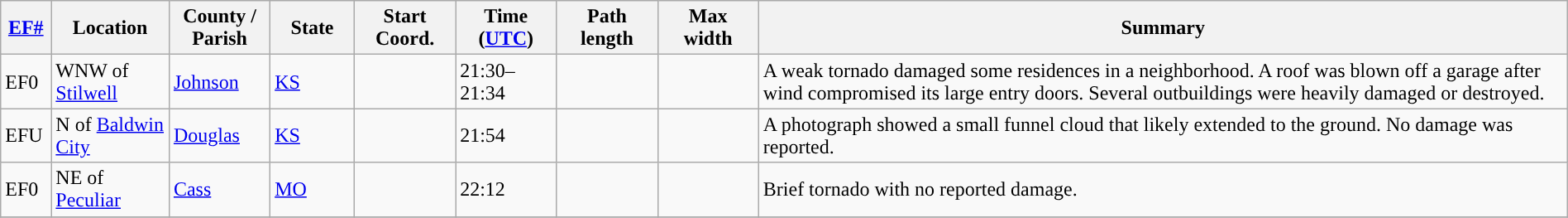<table class="wikitable sortable" style="width:100%;">
<tr>
<th scope="col"  style="width:3%; text-align:center;"><a href='#'>EF#</a></th>
<th scope="col"  style="width:7%; text-align:center;" class="unsortable">Location</th>
<th scope="col"  style="width:6%; text-align:center;" class="unsortable">County / Parish</th>
<th scope="col"  style="width:5%; text-align:center;">State</th>
<th scope="col"  style="width:6%; text-align:center;">Start Coord.</th>
<th scope="col"  style="width:6%; text-align:center;">Time (<a href='#'>UTC</a>)</th>
<th scope="col"  style="width:6%; text-align:center;">Path length</th>
<th scope="col"  style="width:6%; text-align:center;">Max width</th>
<th scope="col" class="unsortable" style="width:48%; text-align:center;">Summary</th>
</tr>
<tr>
<td>EF0</td>
<td>WNW of <a href='#'>Stilwell</a></td>
<td><a href='#'>Johnson</a></td>
<td><a href='#'>KS</a></td>
<td></td>
<td>21:30–21:34</td>
<td></td>
<td></td>
<td>A weak tornado damaged some residences in a neighborhood. A roof was blown off a garage after wind compromised its large entry doors. Several outbuildings were heavily damaged or destroyed.</td>
</tr>
<tr>
<td>EFU</td>
<td>N of <a href='#'>Baldwin City</a></td>
<td><a href='#'>Douglas</a></td>
<td><a href='#'>KS</a></td>
<td></td>
<td>21:54</td>
<td></td>
<td></td>
<td>A photograph showed a small funnel cloud that likely extended to the ground. No damage was reported.</td>
</tr>
<tr>
<td>EF0</td>
<td>NE of <a href='#'>Peculiar</a></td>
<td><a href='#'>Cass</a></td>
<td><a href='#'>MO</a></td>
<td></td>
<td>22:12</td>
<td></td>
<td></td>
<td>Brief tornado with no reported damage.</td>
</tr>
<tr>
</tr>
</table>
